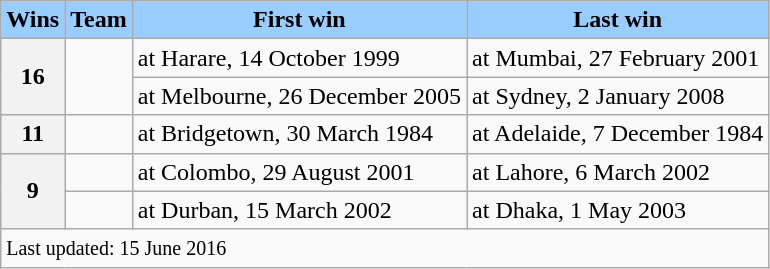<table class="wikitable">
<tr>
<th style="background:#9cf;">Wins</th>
<th style="background:#9cf;">Team</th>
<th style="background:#9cf;">First win</th>
<th style="background:#9cf;">Last win</th>
</tr>
<tr>
<th rowspan="2">16</th>
<td rowspan="2"></td>
<td> at Harare, 14 October 1999</td>
<td> at Mumbai, 27 February 2001</td>
</tr>
<tr>
<td> at Melbourne, 26 December 2005</td>
<td> at Sydney, 2 January 2008</td>
</tr>
<tr>
<th>11</th>
<td></td>
<td> at Bridgetown, 30 March 1984</td>
<td> at Adelaide, 7 December 1984</td>
</tr>
<tr>
<th rowspan="2">9</th>
<td></td>
<td> at Colombo, 29 August 2001</td>
<td> at Lahore, 6 March 2002</td>
</tr>
<tr>
<td></td>
<td> at Durban, 15 March 2002</td>
<td> at Dhaka, 1 May 2003</td>
</tr>
<tr>
<td colspan=4><small>Last updated: 15 June 2016</small></td>
</tr>
</table>
